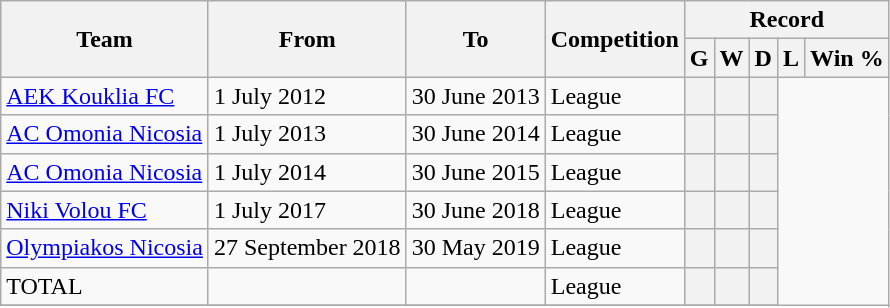<table class="wikitable" style="text-align: center">
<tr>
<th rowspan=2>Team</th>
<th rowspan=2>From</th>
<th rowspan=2>To</th>
<th rowspan=2>Competition</th>
<th colspan=5>Record</th>
</tr>
<tr>
<th>G</th>
<th>W</th>
<th>D</th>
<th>L</th>
<th>Win %</th>
</tr>
<tr>
<td rowspan=1 align=left><a href='#'>AEK Kouklia FC</a></td>
<td rowspan=1 align=left>1 July 2012</td>
<td rowspan=1 align=left>30 June 2013</td>
<td align=left>League<br></td>
<th align=left></th>
<th align=left></th>
<th align=left></th>
</tr>
<tr>
<td rowspan=1 align=left><a href='#'>AC Omonia Nicosia</a></td>
<td rowspan=1 align=left>1 July 2013</td>
<td rowspan=1 align=left>30 June 2014</td>
<td align=left>League<br></td>
<th align=left></th>
<th align=left></th>
<th align=left></th>
</tr>
<tr>
<td rowspan=1 align=left><a href='#'>AC Omonia Nicosia</a></td>
<td rowspan=1 align=left>1 July 2014</td>
<td rowspan=1 align=left>30 June 2015</td>
<td align=left>League<br></td>
<th align=left></th>
<th align=left></th>
<th align=left></th>
</tr>
<tr>
<td rowspan=1 align=left><a href='#'>Niki Volou FC</a></td>
<td rowspan=1 align=left>1 July 2017</td>
<td rowspan=1 align=left>30 June 2018</td>
<td align=left>League<br></td>
<th align=left></th>
<th align=left></th>
<th align=left></th>
</tr>
<tr>
<td rowspan=1 align=left><a href='#'>Olympiakos Nicosia</a></td>
<td rowspan=1 align=left>27 September 2018</td>
<td rowspan=1 align=left>30 May 2019</td>
<td align=left>League<br></td>
<th align=left></th>
<th align=left></th>
<th align=left></th>
</tr>
<tr>
<td rowspan=1 align=left>TOTAL</td>
<td rowspan=1 align=left></td>
<td rowspan=1 align=left></td>
<td align=left>League<br></td>
<th align=left></th>
<th align=left></th>
<th align=left></th>
</tr>
<tr>
</tr>
</table>
